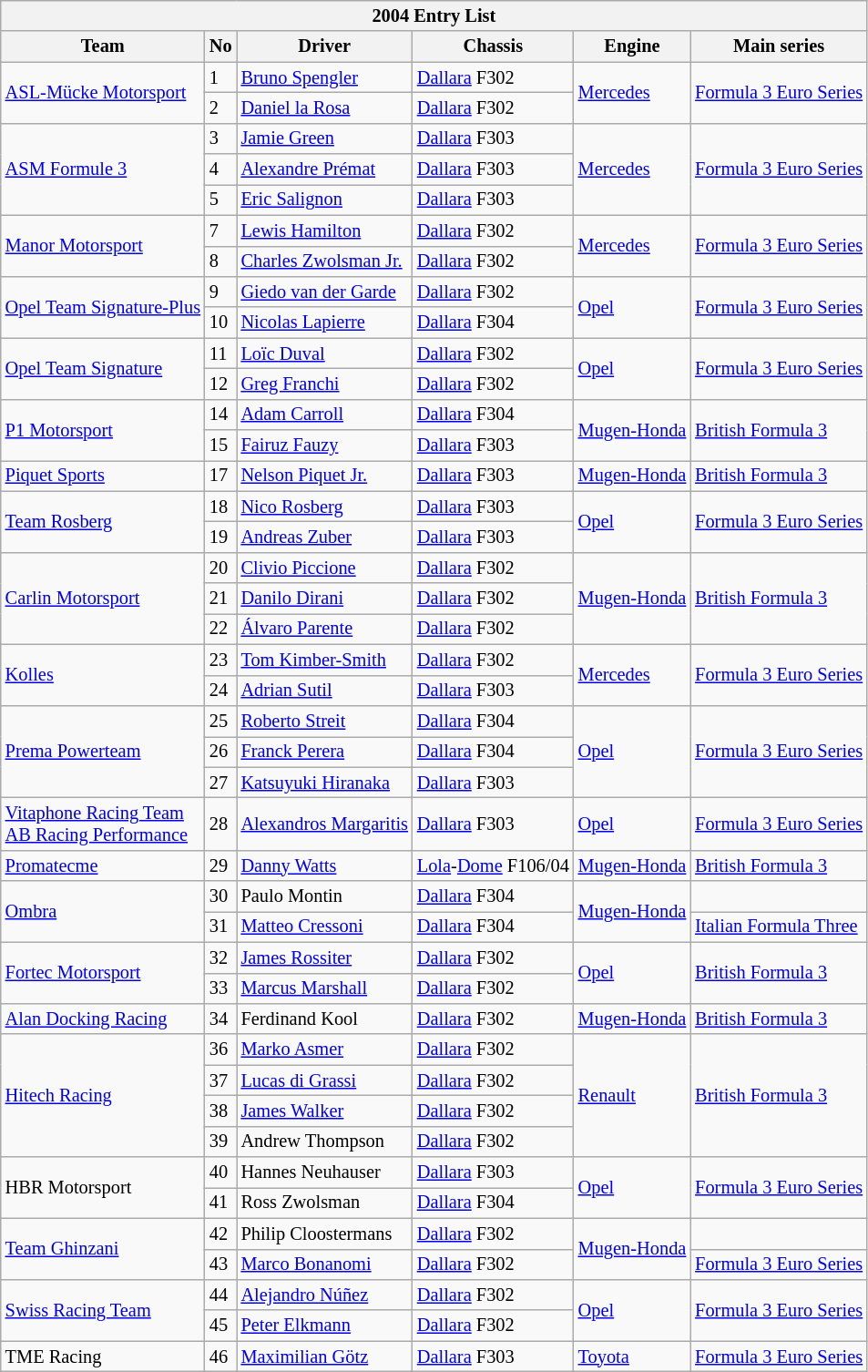<table class="wikitable" style="font-size: 85%;">
<tr>
<th colspan=6>2004 Entry List</th>
</tr>
<tr>
<th>Team</th>
<th>No</th>
<th>Driver</th>
<th>Chassis</th>
<th>Engine</th>
<th>Main series</th>
</tr>
<tr>
<td rowspan=2> <a href='#'>ASL-Mücke Motorsport</a></td>
<td>1</td>
<td> <a href='#'>Bruno Spengler</a></td>
<td><a href='#'>Dallara</a> F302</td>
<td rowspan=2><a href='#'>Mercedes</a></td>
<td rowspan=2><a href='#'>Formula 3 Euro Series</a></td>
</tr>
<tr>
<td>2</td>
<td> <a href='#'>Daniel la Rosa</a></td>
<td><a href='#'>Dallara</a> F302</td>
</tr>
<tr>
<td rowspan=3> <a href='#'>ASM Formule 3</a></td>
<td>3</td>
<td> <a href='#'>Jamie Green</a></td>
<td><a href='#'>Dallara</a> F303</td>
<td rowspan=3><a href='#'>Mercedes</a></td>
<td rowspan=3><a href='#'>Formula 3 Euro Series</a></td>
</tr>
<tr>
<td>4</td>
<td> <a href='#'>Alexandre Prémat</a></td>
<td><a href='#'>Dallara</a> F303</td>
</tr>
<tr>
<td>5</td>
<td> <a href='#'>Eric Salignon</a></td>
<td><a href='#'>Dallara</a> F303</td>
</tr>
<tr>
<td rowspan=2> <a href='#'>Manor Motorsport</a></td>
<td>7</td>
<td> <a href='#'>Lewis Hamilton</a></td>
<td><a href='#'>Dallara</a> F302</td>
<td rowspan=2><a href='#'>Mercedes</a></td>
<td rowspan=2><a href='#'>Formula 3 Euro Series</a></td>
</tr>
<tr>
<td>8</td>
<td> <a href='#'>Charles Zwolsman Jr.</a></td>
<td><a href='#'>Dallara</a> F302</td>
</tr>
<tr>
<td rowspan=2> <a href='#'>Opel Team Signature-Plus</a></td>
<td>9</td>
<td> <a href='#'>Giedo van der Garde</a></td>
<td><a href='#'>Dallara</a> F302</td>
<td rowspan=2><a href='#'>Opel</a></td>
<td rowspan=2><a href='#'>Formula 3 Euro Series</a></td>
</tr>
<tr>
<td>10</td>
<td> <a href='#'>Nicolas Lapierre</a></td>
<td><a href='#'>Dallara</a> F304</td>
</tr>
<tr>
<td rowspan=2> <a href='#'>Opel Team Signature</a></td>
<td>11</td>
<td> <a href='#'>Loïc Duval</a></td>
<td><a href='#'>Dallara</a> F302</td>
<td rowspan=2><a href='#'>Opel</a></td>
<td rowspan=2><a href='#'>Formula 3 Euro Series</a></td>
</tr>
<tr>
<td>12</td>
<td> <a href='#'>Greg Franchi</a></td>
<td><a href='#'>Dallara</a> F302</td>
</tr>
<tr>
<td rowspan=2> <a href='#'>P1 Motorsport</a></td>
<td>14</td>
<td> <a href='#'>Adam Carroll</a></td>
<td><a href='#'>Dallara</a> F304</td>
<td rowspan=2><a href='#'>Mugen-Honda</a></td>
<td rowspan=2><a href='#'>British Formula 3</a></td>
</tr>
<tr>
<td>15</td>
<td> <a href='#'>Fairuz Fauzy</a></td>
<td><a href='#'>Dallara</a> F303</td>
</tr>
<tr>
<td> <a href='#'>Piquet Sports</a></td>
<td>17</td>
<td> <a href='#'>Nelson Piquet Jr.</a></td>
<td><a href='#'>Dallara</a> F303</td>
<td><a href='#'>Mugen-Honda</a></td>
<td><a href='#'>British Formula 3</a></td>
</tr>
<tr>
<td rowspan=2> <a href='#'>Team Rosberg</a></td>
<td>18</td>
<td> <a href='#'>Nico Rosberg</a></td>
<td><a href='#'>Dallara</a> F303</td>
<td rowspan=2><a href='#'>Opel</a></td>
<td rowspan=2><a href='#'>Formula 3 Euro Series</a></td>
</tr>
<tr>
<td>19</td>
<td> <a href='#'>Andreas Zuber</a></td>
<td><a href='#'>Dallara</a> F303</td>
</tr>
<tr>
<td rowspan=3> <a href='#'>Carlin Motorsport</a></td>
<td>20</td>
<td> <a href='#'>Clivio Piccione</a></td>
<td><a href='#'>Dallara</a> F302</td>
<td rowspan=3><a href='#'>Mugen-Honda</a></td>
<td rowspan=3><a href='#'>British Formula 3</a></td>
</tr>
<tr>
<td>21</td>
<td> <a href='#'>Danilo Dirani</a></td>
<td><a href='#'>Dallara</a> F302</td>
</tr>
<tr>
<td>22</td>
<td> <a href='#'>Álvaro Parente</a></td>
<td><a href='#'>Dallara</a> F302</td>
</tr>
<tr>
<td rowspan=2> <a href='#'>Kolles</a></td>
<td>23</td>
<td> <a href='#'>Tom Kimber-Smith</a></td>
<td><a href='#'>Dallara</a> F302</td>
<td rowspan=2><a href='#'>Mercedes</a></td>
<td rowspan=2><a href='#'>Formula 3 Euro Series</a></td>
</tr>
<tr>
<td>24</td>
<td> <a href='#'>Adrian Sutil</a></td>
<td><a href='#'>Dallara</a> F303</td>
</tr>
<tr>
<td rowspan=3> <a href='#'>Prema Powerteam</a></td>
<td>25</td>
<td> <a href='#'>Roberto Streit</a></td>
<td><a href='#'>Dallara</a> F304</td>
<td rowspan=3><a href='#'>Opel</a></td>
<td rowspan=3><a href='#'>Formula 3 Euro Series</a></td>
</tr>
<tr>
<td>26</td>
<td> <a href='#'>Franck Perera</a></td>
<td><a href='#'>Dallara</a> F304</td>
</tr>
<tr>
<td>27</td>
<td> <a href='#'>Katsuyuki Hiranaka</a></td>
<td><a href='#'>Dallara</a> F303</td>
</tr>
<tr>
<td> <a href='#'>Vitaphone Racing Team<br>AB Racing Performance</a></td>
<td>28</td>
<td> <a href='#'>Alexandros Margaritis</a></td>
<td><a href='#'>Dallara</a> F303</td>
<td><a href='#'>Opel</a></td>
<td><a href='#'>Formula 3 Euro Series</a></td>
</tr>
<tr>
<td> <a href='#'>Promatecme</a></td>
<td>29</td>
<td> <a href='#'>Danny Watts</a></td>
<td><a href='#'>Lola</a>-<a href='#'>Dome</a> F106/04</td>
<td><a href='#'>Mugen-Honda</a></td>
<td><a href='#'>British Formula 3</a></td>
</tr>
<tr>
<td rowspan=2> <a href='#'>Ombra</a></td>
<td>30</td>
<td> Paulo Montin</td>
<td><a href='#'>Dallara</a> F304</td>
<td rowspan=2><a href='#'>Mugen-Honda</a></td>
<td></td>
</tr>
<tr>
<td>31</td>
<td> <a href='#'>Matteo Cressoni</a></td>
<td><a href='#'>Dallara</a> F304</td>
<td><a href='#'>Italian Formula Three</a></td>
</tr>
<tr>
<td rowspan=2> <a href='#'>Fortec Motorsport</a></td>
<td>32</td>
<td> <a href='#'>James Rossiter</a></td>
<td><a href='#'>Dallara</a> F302</td>
<td rowspan=2><a href='#'>Opel</a></td>
<td rowspan=2><a href='#'>British Formula 3</a></td>
</tr>
<tr>
<td>33</td>
<td> <a href='#'>Marcus Marshall</a></td>
<td><a href='#'>Dallara</a> F302</td>
</tr>
<tr>
<td> <a href='#'>Alan Docking Racing</a></td>
<td>34</td>
<td> Ferdinand Kool</td>
<td><a href='#'>Dallara</a> F302</td>
<td><a href='#'>Mugen-Honda</a></td>
<td><a href='#'>British Formula 3</a></td>
</tr>
<tr>
<td rowspan=4> <a href='#'>Hitech Racing</a></td>
<td>36</td>
<td> <a href='#'>Marko Asmer</a></td>
<td><a href='#'>Dallara</a> F302</td>
<td rowspan=4><a href='#'>Renault</a></td>
<td rowspan=4><a href='#'>British Formula 3</a></td>
</tr>
<tr>
<td>37</td>
<td> <a href='#'>Lucas di Grassi</a></td>
<td><a href='#'>Dallara</a> F302</td>
</tr>
<tr>
<td>38</td>
<td> <a href='#'>James Walker</a></td>
<td><a href='#'>Dallara</a> F302</td>
</tr>
<tr>
<td>39</td>
<td> Andrew Thompson</td>
<td><a href='#'>Dallara</a> F302</td>
</tr>
<tr>
<td rowspan=2> HBR Motorsport</td>
<td>40</td>
<td> Hannes Neuhauser</td>
<td><a href='#'>Dallara</a> F303</td>
<td rowspan=2><a href='#'>Opel</a></td>
<td rowspan=2><a href='#'>Formula 3 Euro Series</a></td>
</tr>
<tr>
<td>41</td>
<td> Ross Zwolsman</td>
<td><a href='#'>Dallara</a> F304</td>
</tr>
<tr>
<td rowspan=2> <a href='#'>Team Ghinzani</a></td>
<td>42</td>
<td> Philip Cloostermans</td>
<td><a href='#'>Dallara</a> F302</td>
<td rowspan=2><a href='#'>Mugen-Honda</a></td>
<td></td>
</tr>
<tr>
<td>43</td>
<td> <a href='#'>Marco Bonanomi</a></td>
<td><a href='#'>Dallara</a> F302</td>
<td><a href='#'>Formula 3 Euro Series</a></td>
</tr>
<tr>
<td rowspan=2> <a href='#'>Swiss Racing Team</a></td>
<td>44</td>
<td> <a href='#'>Alejandro Núñez</a></td>
<td><a href='#'>Dallara</a> F302</td>
<td rowspan=2><a href='#'>Opel</a></td>
<td rowspan=2><a href='#'>Formula 3 Euro Series</a></td>
</tr>
<tr>
<td>45</td>
<td> <a href='#'>Peter Elkmann</a></td>
<td><a href='#'>Dallara</a> F302</td>
</tr>
<tr>
<td> TME Racing</td>
<td>46</td>
<td> <a href='#'>Maximilian Götz</a></td>
<td><a href='#'>Dallara</a> F303</td>
<td><a href='#'>Toyota</a></td>
<td><a href='#'>Formula 3 Euro Series</a></td>
</tr>
</table>
